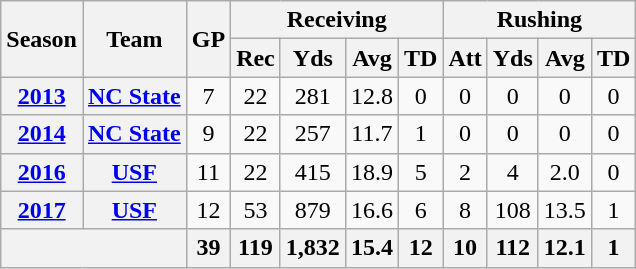<table class="wikitable" style="text-align: center;">
<tr>
<th rowspan="2">Season</th>
<th rowspan="2">Team</th>
<th rowspan="2">GP</th>
<th colspan="4">Receiving</th>
<th colspan="4">Rushing</th>
</tr>
<tr>
<th>Rec</th>
<th>Yds</th>
<th>Avg</th>
<th>TD</th>
<th>Att</th>
<th>Yds</th>
<th>Avg</th>
<th>TD</th>
</tr>
<tr>
<th><a href='#'>2013</a></th>
<th><a href='#'>NC State</a></th>
<td>7</td>
<td>22</td>
<td>281</td>
<td>12.8</td>
<td>0</td>
<td>0</td>
<td>0</td>
<td>0</td>
<td>0</td>
</tr>
<tr>
<th><a href='#'>2014</a></th>
<th><a href='#'>NC State</a></th>
<td>9</td>
<td>22</td>
<td>257</td>
<td>11.7</td>
<td>1</td>
<td>0</td>
<td>0</td>
<td>0</td>
<td>0</td>
</tr>
<tr>
<th><a href='#'>2016</a></th>
<th><a href='#'>USF</a></th>
<td>11</td>
<td>22</td>
<td>415</td>
<td>18.9</td>
<td>5</td>
<td>2</td>
<td>4</td>
<td>2.0</td>
<td>0</td>
</tr>
<tr>
<th><a href='#'>2017</a></th>
<th><a href='#'>USF</a></th>
<td>12</td>
<td>53</td>
<td>879</td>
<td>16.6</td>
<td>6</td>
<td>8</td>
<td>108</td>
<td>13.5</td>
<td>1</td>
</tr>
<tr>
<th colspan="2"></th>
<th>39</th>
<th>119</th>
<th>1,832</th>
<th>15.4</th>
<th>12</th>
<th>10</th>
<th>112</th>
<th>12.1</th>
<th>1</th>
</tr>
</table>
